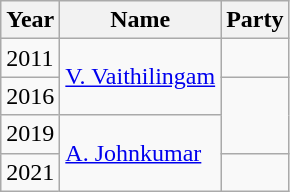<table class="wikitable sortable">
<tr>
<th>Year</th>
<th>Name</th>
<th colspan="2">Party</th>
</tr>
<tr>
<td>2011</td>
<td rowspan="2"><a href='#'>V. Vaithilingam</a></td>
<td></td>
</tr>
<tr>
<td>2016</td>
</tr>
<tr>
<td>2019</td>
<td rowspan=2><a href='#'>A. Johnkumar</a></td>
</tr>
<tr>
<td>2021</td>
<td></td>
</tr>
</table>
